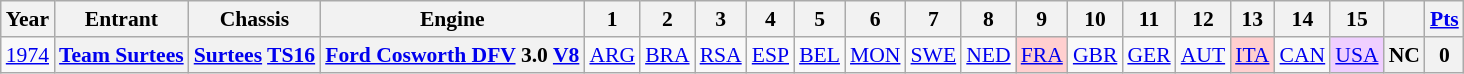<table class="wikitable" style="text-align:center; font-size:90%">
<tr>
<th>Year</th>
<th>Entrant</th>
<th>Chassis</th>
<th>Engine</th>
<th>1</th>
<th>2</th>
<th>3</th>
<th>4</th>
<th>5</th>
<th>6</th>
<th>7</th>
<th>8</th>
<th>9</th>
<th>10</th>
<th>11</th>
<th>12</th>
<th>13</th>
<th>14</th>
<th>15</th>
<th></th>
<th><a href='#'>Pts</a></th>
</tr>
<tr>
<td><a href='#'>1974</a></td>
<th><a href='#'>Team Surtees</a></th>
<th><a href='#'>Surtees</a> <a href='#'>TS16</a></th>
<th><a href='#'>Ford Cosworth DFV</a> 3.0 <a href='#'>V8</a></th>
<td><a href='#'>ARG</a></td>
<td><a href='#'>BRA</a></td>
<td><a href='#'>RSA</a></td>
<td><a href='#'>ESP</a></td>
<td><a href='#'>BEL</a></td>
<td><a href='#'>MON</a></td>
<td><a href='#'>SWE</a></td>
<td><a href='#'>NED</a></td>
<td style="background:#FFCFCF;"><a href='#'>FRA</a><br></td>
<td><a href='#'>GBR</a></td>
<td><a href='#'>GER</a></td>
<td><a href='#'>AUT</a></td>
<td style="background:#FFCFCF;"><a href='#'>ITA</a><br></td>
<td><a href='#'>CAN</a></td>
<td style="background:#EFCFFF;"><a href='#'>USA</a><br></td>
<th>NC</th>
<th>0</th>
</tr>
</table>
